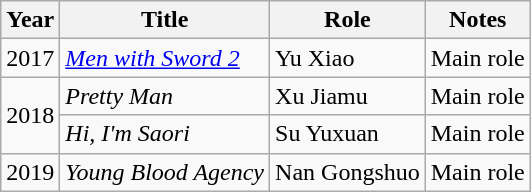<table class="wikitable">
<tr>
<th>Year</th>
<th>Title</th>
<th>Role</th>
<th class="unsortable">Notes</th>
</tr>
<tr>
<td>2017</td>
<td><em><a href='#'>Men with Sword 2</a></em></td>
<td>Yu Xiao</td>
<td>Main role</td>
</tr>
<tr>
<td rowspan=2>2018</td>
<td><em>Pretty Man</em></td>
<td>Xu Jiamu</td>
<td>Main role</td>
</tr>
<tr>
<td><em>Hi, I'm Saori</em></td>
<td>Su Yuxuan</td>
<td>Main role</td>
</tr>
<tr>
<td>2019</td>
<td><em>Young Blood Agency</em></td>
<td>Nan Gongshuo</td>
<td>Main role</td>
</tr>
</table>
